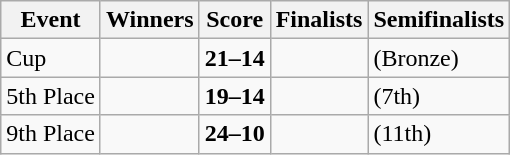<table class="wikitable">
<tr>
<th>Event</th>
<th>Winners</th>
<th>Score</th>
<th>Finalists</th>
<th>Semifinalists</th>
</tr>
<tr>
<td>Cup</td>
<td><strong></strong></td>
<td><strong>21–14</strong></td>
<td></td>
<td> (Bronze)<br></td>
</tr>
<tr>
<td>5th Place</td>
<td><strong></strong></td>
<td><strong>19–14</strong></td>
<td></td>
<td> (7th)<br></td>
</tr>
<tr>
<td>9th Place</td>
<td><strong></strong></td>
<td><strong>24–10</strong></td>
<td></td>
<td> (11th)<br></td>
</tr>
</table>
